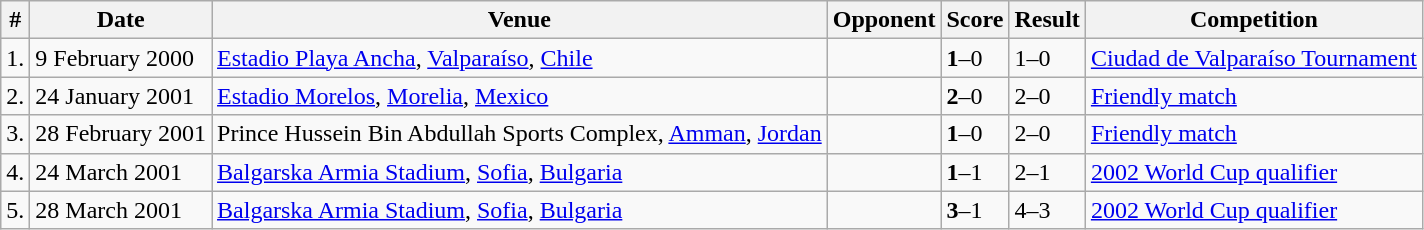<table class="wikitable">
<tr>
<th>#</th>
<th>Date</th>
<th>Venue</th>
<th>Opponent</th>
<th>Score</th>
<th>Result</th>
<th>Competition</th>
</tr>
<tr>
<td>1.</td>
<td>9 February 2000</td>
<td><a href='#'>Estadio Playa Ancha</a>, <a href='#'>Valparaíso</a>, <a href='#'>Chile</a></td>
<td></td>
<td><strong>1</strong>–0</td>
<td>1–0</td>
<td><a href='#'>Ciudad de Valparaíso Tournament</a></td>
</tr>
<tr>
<td>2.</td>
<td>24 January 2001</td>
<td><a href='#'>Estadio Morelos</a>, <a href='#'>Morelia</a>, <a href='#'>Mexico</a></td>
<td></td>
<td><strong>2</strong>–0</td>
<td>2–0</td>
<td><a href='#'>Friendly match</a></td>
</tr>
<tr>
<td>3.</td>
<td>28 February 2001</td>
<td>Prince Hussein Bin Abdullah Sports Complex, <a href='#'>Amman</a>, <a href='#'>Jordan</a></td>
<td></td>
<td><strong>1</strong>–0</td>
<td>2–0</td>
<td><a href='#'>Friendly match</a></td>
</tr>
<tr>
<td>4.</td>
<td>24 March 2001</td>
<td><a href='#'>Balgarska Armia Stadium</a>, <a href='#'>Sofia</a>, <a href='#'>Bulgaria</a></td>
<td></td>
<td><strong>1</strong>–1</td>
<td>2–1</td>
<td><a href='#'>2002 World Cup qualifier</a></td>
</tr>
<tr>
<td>5.</td>
<td>28 March 2001</td>
<td><a href='#'>Balgarska Armia Stadium</a>, <a href='#'>Sofia</a>, <a href='#'>Bulgaria</a></td>
<td></td>
<td><strong>3</strong>–1</td>
<td>4–3</td>
<td><a href='#'>2002 World Cup qualifier</a></td>
</tr>
</table>
